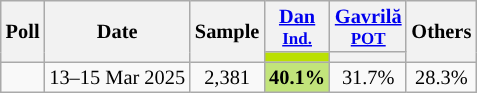<table class="wikitable sortable" style="text-align:center;font-size:85%;line-height:14px;">
<tr>
<th rowspan="2">Poll</th>
<th rowspan="2">Date</th>
<th rowspan="2" style="width:35px;">Sample</th>
<th class="unsortable" style="width:20px;"><a href='#'>Dan</a><br><small><a href='#'>Ind.</a></small></th>
<th class="unsortable" style="width:20px;"><a href='#'>Gavrilă</a><br><small><a href='#'>POT</a></small></th>
<th rowspan="2">Others</th>
</tr>
<tr>
<th style="background:#BAE002; "></th>
<th style="background:"></th>
</tr>
<tr>
<td></td>
<td>13–15 Mar 2025</td>
<td>2,381</td>
<td style="background:#C2E47B"><strong>40.1%</strong></td>
<td>31.7%</td>
<td>28.3%</td>
</tr>
</table>
